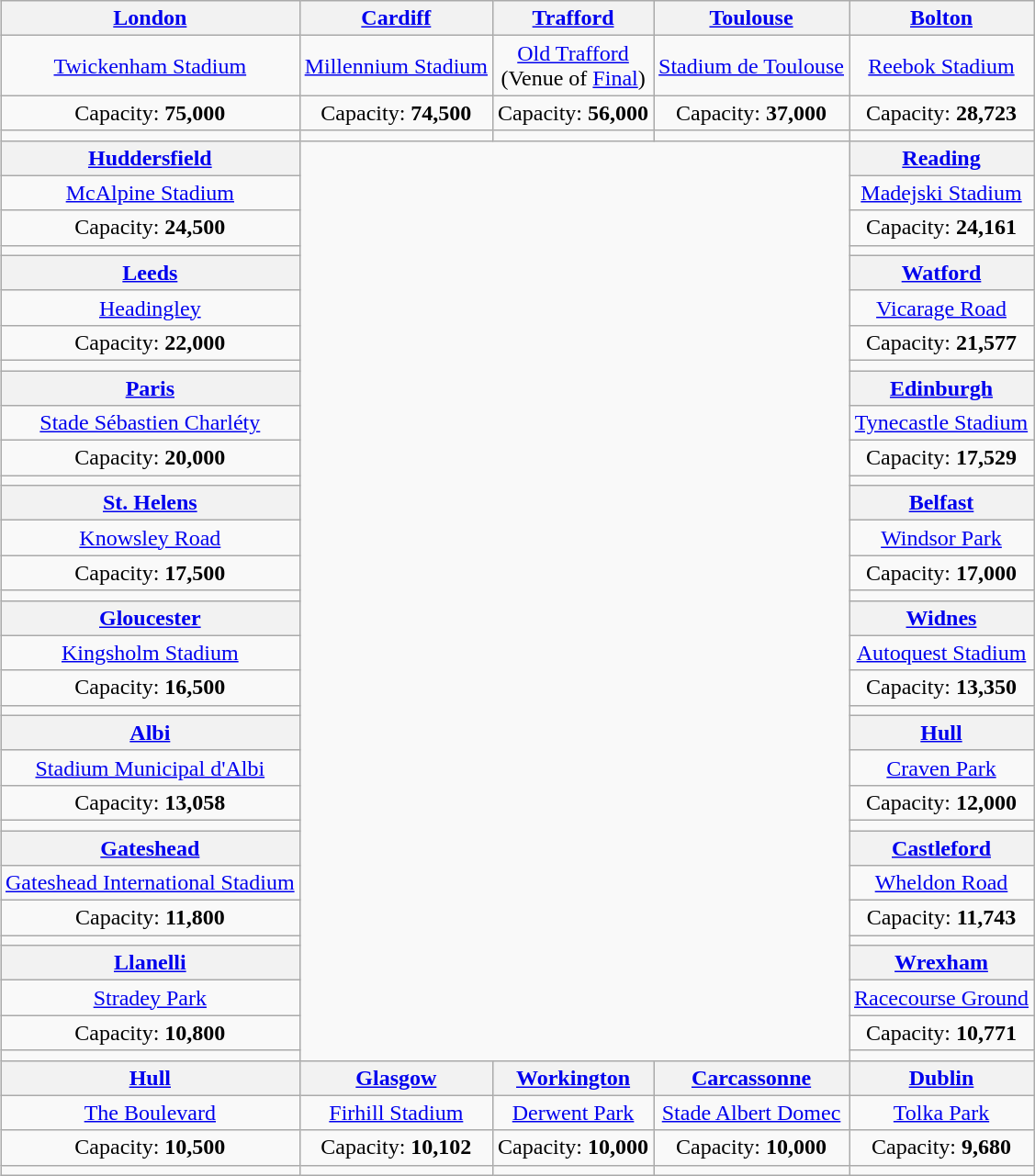<table class="wikitable" style="text-align:center; margin:0.2em auto;">
<tr>
<th> <a href='#'>London</a></th>
<th> <a href='#'>Cardiff</a></th>
<th> <a href='#'>Trafford</a></th>
<th> <a href='#'>Toulouse</a></th>
<th> <a href='#'>Bolton</a></th>
</tr>
<tr>
<td><a href='#'>Twickenham Stadium</a></td>
<td><a href='#'>Millennium Stadium</a></td>
<td><a href='#'>Old Trafford</a><br>(Venue of <a href='#'>Final</a>)</td>
<td><a href='#'>Stadium de Toulouse</a></td>
<td><a href='#'>Reebok Stadium</a></td>
</tr>
<tr>
<td>Capacity: <strong>75,000</strong></td>
<td>Capacity: <strong>74,500</strong></td>
<td>Capacity: <strong>56,000</strong></td>
<td>Capacity: <strong>37,000</strong></td>
<td>Capacity: <strong>28,723</strong></td>
</tr>
<tr>
<td></td>
<td></td>
<td></td>
<td></td>
<td></td>
</tr>
<tr>
<th> <a href='#'>Huddersfield</a></th>
<td colspan="3" rowspan="32"><br><br><br></td>
<th> <a href='#'>Reading</a></th>
</tr>
<tr>
<td><a href='#'>McAlpine Stadium</a></td>
<td><a href='#'>Madejski Stadium</a></td>
</tr>
<tr>
<td>Capacity: <strong>24,500</strong></td>
<td>Capacity: <strong>24,161</strong></td>
</tr>
<tr>
<td></td>
<td></td>
</tr>
<tr>
<th> <a href='#'>Leeds</a></th>
<th> <a href='#'>Watford</a></th>
</tr>
<tr>
<td><a href='#'>Headingley</a></td>
<td><a href='#'>Vicarage Road</a></td>
</tr>
<tr>
<td>Capacity: <strong>22,000</strong></td>
<td>Capacity: <strong>21,577</strong></td>
</tr>
<tr>
<td></td>
<td></td>
</tr>
<tr>
<th> <a href='#'>Paris</a></th>
<th> <a href='#'>Edinburgh</a></th>
</tr>
<tr>
<td><a href='#'>Stade Sébastien Charléty</a></td>
<td><a href='#'>Tynecastle Stadium</a></td>
</tr>
<tr>
<td>Capacity: <strong>20,000</strong></td>
<td>Capacity: <strong>17,529</strong></td>
</tr>
<tr>
<td></td>
<td></td>
</tr>
<tr>
<th> <a href='#'>St. Helens</a></th>
<th> <a href='#'>Belfast</a></th>
</tr>
<tr>
<td><a href='#'>Knowsley Road</a></td>
<td><a href='#'>Windsor Park</a></td>
</tr>
<tr>
<td>Capacity: <strong>17,500</strong></td>
<td>Capacity: <strong>17,000</strong></td>
</tr>
<tr>
<td></td>
<td></td>
</tr>
<tr>
<th> <a href='#'>Gloucester</a></th>
<th> <a href='#'>Widnes</a></th>
</tr>
<tr>
<td><a href='#'>Kingsholm Stadium</a></td>
<td><a href='#'>Autoquest Stadium</a></td>
</tr>
<tr>
<td>Capacity: <strong>16,500</strong></td>
<td>Capacity: <strong>13,350</strong></td>
</tr>
<tr>
<td></td>
<td></td>
</tr>
<tr>
<th> <a href='#'>Albi</a></th>
<th> <a href='#'>Hull</a></th>
</tr>
<tr>
<td><a href='#'>Stadium Municipal d'Albi</a></td>
<td><a href='#'>Craven Park</a></td>
</tr>
<tr>
<td>Capacity: <strong>13,058</strong></td>
<td>Capacity: <strong>12,000</strong></td>
</tr>
<tr>
<td></td>
<td></td>
</tr>
<tr>
<th> <a href='#'>Gateshead</a></th>
<th> <a href='#'>Castleford</a></th>
</tr>
<tr>
<td><a href='#'>Gateshead International Stadium</a></td>
<td><a href='#'>Wheldon Road</a></td>
</tr>
<tr>
<td>Capacity: <strong>11,800</strong></td>
<td>Capacity: <strong>11,743</strong></td>
</tr>
<tr>
<td></td>
<td></td>
</tr>
<tr>
<th> <a href='#'>Llanelli</a></th>
<th> <a href='#'>Wrexham</a></th>
</tr>
<tr>
<td><a href='#'>Stradey Park</a></td>
<td><a href='#'>Racecourse Ground</a></td>
</tr>
<tr>
<td>Capacity: <strong>10,800</strong></td>
<td>Capacity: <strong>10,771</strong></td>
</tr>
<tr>
<td></td>
<td></td>
</tr>
<tr>
<th> <a href='#'>Hull</a></th>
<th> <a href='#'>Glasgow</a></th>
<th> <a href='#'>Workington</a></th>
<th> <a href='#'>Carcassonne</a></th>
<th> <a href='#'>Dublin</a></th>
</tr>
<tr>
<td><a href='#'>The Boulevard</a></td>
<td><a href='#'>Firhill Stadium</a></td>
<td><a href='#'>Derwent Park</a></td>
<td><a href='#'>Stade Albert Domec</a></td>
<td><a href='#'>Tolka Park</a></td>
</tr>
<tr>
<td>Capacity: <strong>10,500</strong></td>
<td>Capacity: <strong>10,102</strong></td>
<td>Capacity: <strong>10,000</strong></td>
<td>Capacity: <strong>10,000</strong></td>
<td>Capacity: <strong>9,680</strong></td>
</tr>
<tr>
<td></td>
<td></td>
<td></td>
<td></td>
<td></td>
</tr>
</table>
